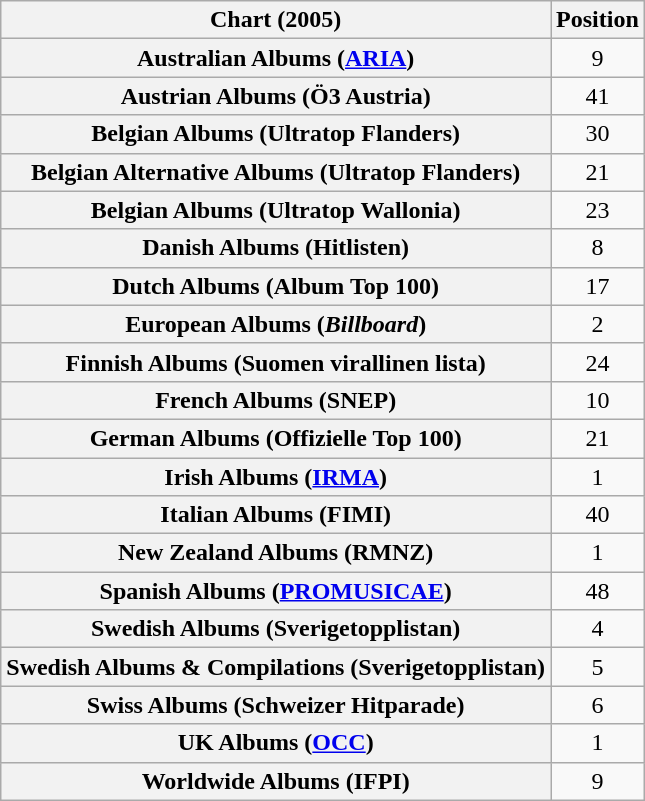<table class="wikitable plainrowheaders sortable">
<tr>
<th>Chart (2005)</th>
<th>Position</th>
</tr>
<tr>
<th scope="row">Australian Albums (<a href='#'>ARIA</a>)</th>
<td style="text-align:center;">9</td>
</tr>
<tr>
<th scope="row">Austrian Albums (Ö3 Austria)</th>
<td style="text-align:center;">41</td>
</tr>
<tr>
<th scope="row">Belgian Albums (Ultratop Flanders)</th>
<td style="text-align:center;">30</td>
</tr>
<tr>
<th scope="row">Belgian Alternative Albums (Ultratop Flanders)</th>
<td style="text-align:center;">21</td>
</tr>
<tr>
<th scope="row">Belgian Albums (Ultratop Wallonia)</th>
<td style="text-align:center;">23</td>
</tr>
<tr>
<th scope="row">Danish Albums (Hitlisten)</th>
<td style="text-align:center;">8</td>
</tr>
<tr>
<th scope="row">Dutch Albums (Album Top 100)</th>
<td style="text-align:center;">17</td>
</tr>
<tr>
<th scope="row">European Albums (<em>Billboard</em>)</th>
<td style="text-align:center;">2</td>
</tr>
<tr>
<th scope="row">Finnish Albums (Suomen virallinen lista)</th>
<td style="text-align:center;">24</td>
</tr>
<tr>
<th scope="row">French Albums (SNEP)</th>
<td style="text-align:center;">10</td>
</tr>
<tr>
<th scope="row">German Albums (Offizielle Top 100)</th>
<td style="text-align:center;">21</td>
</tr>
<tr>
<th scope="row">Irish Albums (<a href='#'>IRMA</a>)</th>
<td style="text-align:center;">1</td>
</tr>
<tr>
<th scope="row">Italian Albums (FIMI)</th>
<td style="text-align:center;">40</td>
</tr>
<tr>
<th scope="row">New Zealand Albums (RMNZ)</th>
<td style="text-align:center;">1</td>
</tr>
<tr>
<th scope="row">Spanish Albums (<a href='#'>PROMUSICAE</a>)</th>
<td style="text-align:center;">48</td>
</tr>
<tr>
<th scope="row">Swedish Albums (Sverigetopplistan)</th>
<td style="text-align:center;">4</td>
</tr>
<tr>
<th scope="row">Swedish Albums & Compilations (Sverigetopplistan)</th>
<td style="text-align:center;">5</td>
</tr>
<tr>
<th scope="row">Swiss Albums (Schweizer Hitparade)</th>
<td style="text-align:center;">6</td>
</tr>
<tr>
<th scope="row">UK Albums (<a href='#'>OCC</a>)</th>
<td style="text-align:center;">1</td>
</tr>
<tr>
<th scope="row">Worldwide Albums (IFPI)</th>
<td style="text-align:center;">9</td>
</tr>
</table>
